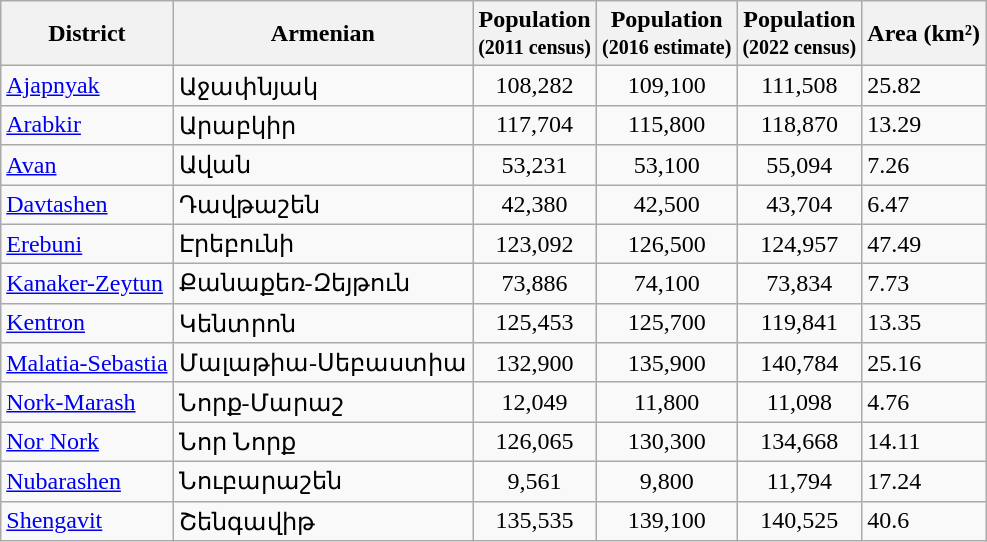<table class="wikitable sortable">
<tr>
<th>District</th>
<th>Armenian</th>
<th>Population<br> <small>(2011 census)</small></th>
<th>Population<br> <small>(2016 estimate)</small></th>
<th>Population<br> <small>(2022 census)</small></th>
<th>Area (km²)</th>
</tr>
<tr>
<td><a href='#'>Ajapnyak</a></td>
<td>Աջափնյակ</td>
<td style="text-align:center;">108,282</td>
<td style="text-align:center;">109,100</td>
<td style="text-align:center;">111,508</td>
<td>25.82</td>
</tr>
<tr>
<td><a href='#'>Arabkir</a></td>
<td>Արաբկիր</td>
<td style="text-align:center;">117,704</td>
<td style="text-align:center;">115,800</td>
<td style="text-align:center;">118,870</td>
<td>13.29</td>
</tr>
<tr>
<td><a href='#'>Avan</a></td>
<td>Ավան</td>
<td style="text-align:center;">53,231</td>
<td style="text-align:center;">53,100</td>
<td style="text-align:center;">55,094</td>
<td>7.26</td>
</tr>
<tr>
<td><a href='#'>Davtashen</a></td>
<td>Դավթաշեն</td>
<td style="text-align:center;">42,380</td>
<td style="text-align:center;">42,500</td>
<td style="text-align:center;">43,704</td>
<td>6.47</td>
</tr>
<tr>
<td><a href='#'>Erebuni</a></td>
<td>Էրեբունի</td>
<td style="text-align:center;">123,092</td>
<td style="text-align:center;">126,500</td>
<td style="text-align:center;">124,957</td>
<td>47.49</td>
</tr>
<tr>
<td><a href='#'>Kanaker-Zeytun</a></td>
<td>Քանաքեռ-Զեյթուն</td>
<td style="text-align:center;">73,886</td>
<td style="text-align:center;">74,100</td>
<td style="text-align:center;">73,834</td>
<td>7.73</td>
</tr>
<tr>
<td><a href='#'>Kentron</a></td>
<td>Կենտրոն</td>
<td style="text-align:center;">125,453</td>
<td style="text-align:center;">125,700</td>
<td style="text-align:center;">119,841</td>
<td>13.35</td>
</tr>
<tr>
<td><a href='#'>Malatia-Sebastia</a></td>
<td>Մալաթիա-Սեբաստիա</td>
<td style="text-align:center;">132,900</td>
<td style="text-align:center;">135,900</td>
<td style="text-align:center;">140,784</td>
<td>25.16</td>
</tr>
<tr>
<td><a href='#'>Nork-Marash</a></td>
<td>Նորք-Մարաշ</td>
<td style="text-align:center;">12,049</td>
<td style="text-align:center;">11,800</td>
<td style="text-align:center;">11,098</td>
<td>4.76</td>
</tr>
<tr>
<td><a href='#'>Nor Nork</a></td>
<td>Նոր Նորք</td>
<td style="text-align:center;">126,065</td>
<td style="text-align:center;">130,300</td>
<td style="text-align:center;">134,668</td>
<td>14.11</td>
</tr>
<tr>
<td><a href='#'>Nubarashen</a></td>
<td>Նուբարաշեն</td>
<td style="text-align:center;">9,561</td>
<td style="text-align:center;">9,800</td>
<td style="text-align:center;">11,794</td>
<td>17.24</td>
</tr>
<tr>
<td><a href='#'>Shengavit</a></td>
<td>Շենգավիթ</td>
<td style="text-align:center;">135,535</td>
<td style="text-align:center;">139,100</td>
<td style="text-align:center;">140,525</td>
<td>40.6</td>
</tr>
</table>
